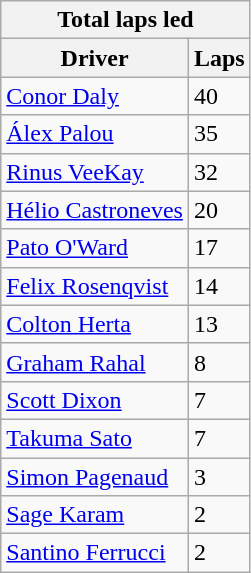<table class="wikitable">
<tr>
<th colspan=2>Total laps led</th>
</tr>
<tr>
<th>Driver</th>
<th>Laps</th>
</tr>
<tr>
<td><a href='#'>Conor Daly</a></td>
<td>40</td>
</tr>
<tr>
<td><a href='#'>Álex Palou</a></td>
<td>35</td>
</tr>
<tr>
<td><a href='#'>Rinus VeeKay</a></td>
<td>32</td>
</tr>
<tr>
<td><a href='#'>Hélio Castroneves</a></td>
<td>20</td>
</tr>
<tr>
<td><a href='#'>Pato O'Ward</a></td>
<td>17</td>
</tr>
<tr>
<td><a href='#'>Felix Rosenqvist</a></td>
<td>14</td>
</tr>
<tr>
<td><a href='#'>Colton Herta</a></td>
<td>13</td>
</tr>
<tr>
<td><a href='#'>Graham Rahal</a></td>
<td>8</td>
</tr>
<tr>
<td><a href='#'>Scott Dixon</a></td>
<td>7</td>
</tr>
<tr>
<td><a href='#'>Takuma Sato</a></td>
<td>7</td>
</tr>
<tr>
<td><a href='#'>Simon Pagenaud</a></td>
<td>3</td>
</tr>
<tr>
<td><a href='#'>Sage Karam</a></td>
<td>2</td>
</tr>
<tr>
<td><a href='#'>Santino Ferrucci</a></td>
<td>2</td>
</tr>
</table>
